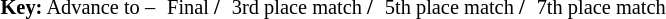<table style="font-size: 85%;">
<tr>
<td height=5></td>
</tr>
<tr>
<td><strong>Key:</strong> Advance to –</td>
<td></td>
<td>Final <strong>/</strong></td>
<td></td>
<td>3rd place match <strong>/</strong></td>
<td></td>
<td>5th place match <strong>/</strong></td>
<td></td>
<td>7th place match</td>
</tr>
</table>
